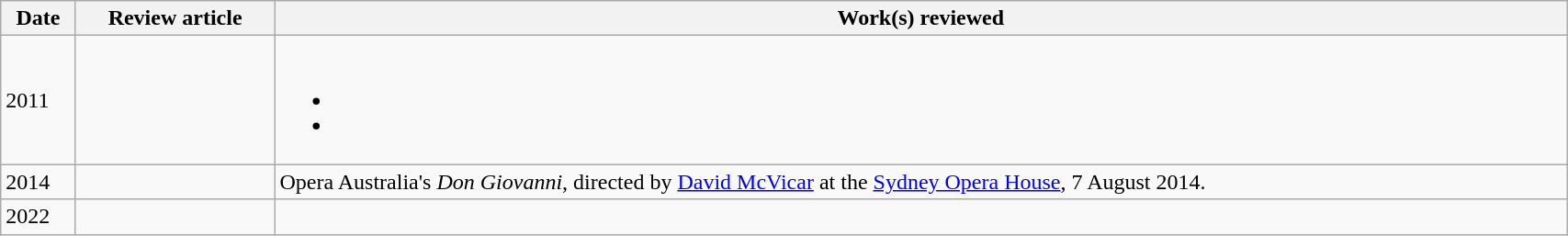<table class='wikitable sortable' width='90%'>
<tr>
<th>Date</th>
<th class='unsortable'>Review article</th>
<th class='unsortable'>Work(s) reviewed</th>
</tr>
<tr>
<td>2011</td>
<td></td>
<td><br><ul><li></li><li></li></ul></td>
</tr>
<tr>
<td>2014</td>
<td></td>
<td>Opera Australia's <em>Don Giovanni</em>, directed by <a href='#'>David McVicar</a> at the <a href='#'>Sydney Opera House</a>, 7 August 2014.</td>
</tr>
<tr>
<td>2022</td>
<td></td>
<td></td>
</tr>
</table>
